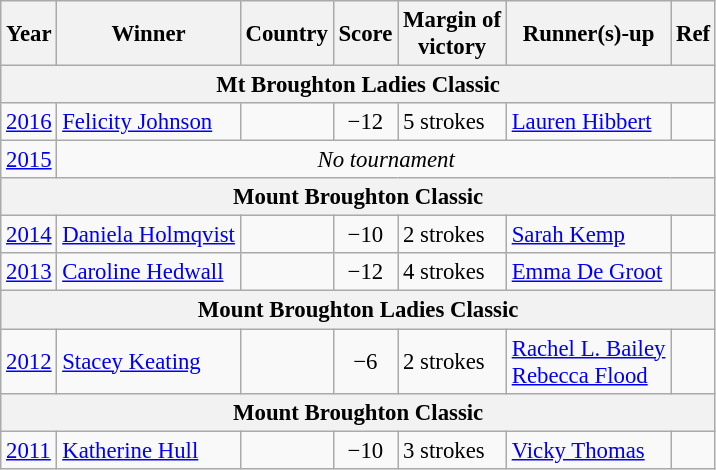<table class=wikitable style="font-size:95%">
<tr>
<th>Year</th>
<th>Winner</th>
<th>Country</th>
<th>Score</th>
<th>Margin of<br>victory</th>
<th>Runner(s)-up</th>
<th>Ref</th>
</tr>
<tr>
<th colspan=7>Mt Broughton Ladies Classic</th>
</tr>
<tr>
<td><a href='#'>2016</a></td>
<td><a href='#'>Felicity Johnson</a></td>
<td></td>
<td align=center>−12</td>
<td>5 strokes</td>
<td> <a href='#'>Lauren Hibbert</a></td>
<td></td>
</tr>
<tr>
<td><a href='#'>2015</a></td>
<td colspan=6 align=center><em>No tournament</em></td>
</tr>
<tr>
<th colspan=7>Mount Broughton Classic</th>
</tr>
<tr>
<td><a href='#'>2014</a></td>
<td><a href='#'>Daniela Holmqvist</a></td>
<td></td>
<td align=center>−10</td>
<td>2 strokes</td>
<td> <a href='#'>Sarah Kemp</a></td>
<td></td>
</tr>
<tr>
<td><a href='#'>2013</a></td>
<td><a href='#'>Caroline Hedwall</a></td>
<td></td>
<td align=center>−12</td>
<td>4 strokes</td>
<td> <a href='#'>Emma De Groot</a></td>
<td></td>
</tr>
<tr>
<th colspan=7>Mount Broughton Ladies Classic</th>
</tr>
<tr>
<td><a href='#'>2012</a></td>
<td><a href='#'>Stacey Keating</a></td>
<td></td>
<td align=center>−6</td>
<td>2 strokes</td>
<td> <a href='#'>Rachel L. Bailey</a><br> <a href='#'>Rebecca Flood</a></td>
<td></td>
</tr>
<tr>
<th colspan=7>Mount Broughton Classic</th>
</tr>
<tr>
<td><a href='#'>2011</a></td>
<td><a href='#'>Katherine Hull</a></td>
<td></td>
<td align=center>−10</td>
<td>3 strokes</td>
<td> <a href='#'>Vicky Thomas</a></td>
<td></td>
</tr>
</table>
